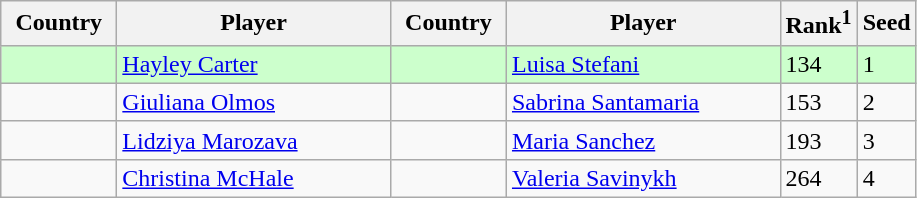<table class="sortable wikitable">
<tr>
<th width="70">Country</th>
<th width="175">Player</th>
<th width="70">Country</th>
<th width="175">Player</th>
<th>Rank<sup>1</sup></th>
<th>Seed</th>
</tr>
<tr style="background:#cfc;">
<td></td>
<td><a href='#'>Hayley Carter</a></td>
<td></td>
<td><a href='#'>Luisa Stefani</a></td>
<td>134</td>
<td>1</td>
</tr>
<tr>
<td></td>
<td><a href='#'>Giuliana Olmos</a></td>
<td></td>
<td><a href='#'>Sabrina Santamaria</a></td>
<td>153</td>
<td>2</td>
</tr>
<tr>
<td></td>
<td><a href='#'>Lidziya Marozava</a></td>
<td></td>
<td><a href='#'>Maria Sanchez</a></td>
<td>193</td>
<td>3</td>
</tr>
<tr>
<td></td>
<td><a href='#'>Christina McHale</a></td>
<td></td>
<td><a href='#'>Valeria Savinykh</a></td>
<td>264</td>
<td>4</td>
</tr>
</table>
